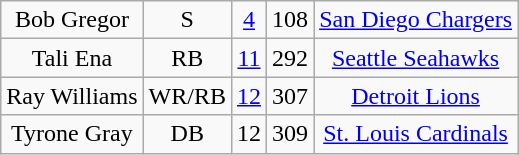<table class=wikitable style="text-align:center">
<tr>
<td>Bob Gregor</td>
<td>S</td>
<td><a href='#'>4</a></td>
<td>108</td>
<td><a href='#'>San Diego Chargers</a></td>
</tr>
<tr>
<td>Tali Ena</td>
<td>RB</td>
<td><a href='#'>11</a></td>
<td>292</td>
<td><a href='#'>Seattle Seahawks</a></td>
</tr>
<tr>
<td>Ray Williams</td>
<td>WR/RB</td>
<td><a href='#'>12</a></td>
<td>307</td>
<td><a href='#'>Detroit Lions</a></td>
</tr>
<tr>
<td>Tyrone Gray</td>
<td>DB</td>
<td>12</td>
<td>309</td>
<td><a href='#'>St. Louis Cardinals</a></td>
</tr>
</table>
